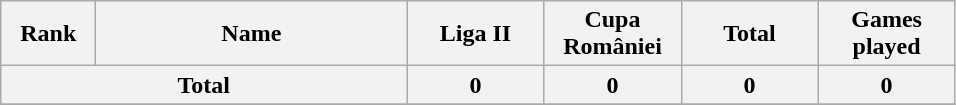<table class="wikitable" style="text-align:center;">
<tr>
<th style="width:56px;">Rank</th>
<th style="width:200px;">Name</th>
<th style="width:84px;">Liga II</th>
<th style="width:84px;">Cupa României</th>
<th style="width:84px;">Total</th>
<th style="width:84px;">Games played</th>
</tr>
<tr>
<th colspan="2">Total</th>
<th>0</th>
<th>0</th>
<th>0</th>
<th>0</th>
</tr>
<tr>
</tr>
</table>
